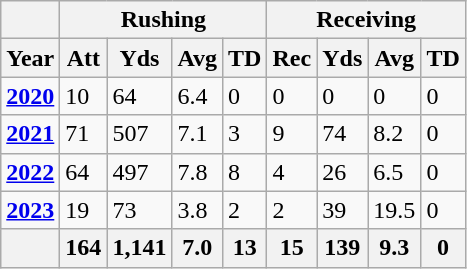<table class="wikitable">
<tr>
<th></th>
<th colspan="4">Rushing</th>
<th colspan="4">Receiving</th>
</tr>
<tr>
<th>Year</th>
<th>Att</th>
<th>Yds</th>
<th>Avg</th>
<th>TD</th>
<th>Rec</th>
<th>Yds</th>
<th>Avg</th>
<th>TD</th>
</tr>
<tr>
<td><a href='#'><strong>2020</strong></a></td>
<td>10</td>
<td>64</td>
<td>6.4</td>
<td>0</td>
<td>0</td>
<td>0</td>
<td>0</td>
<td>0</td>
</tr>
<tr>
<td><a href='#'><strong>2021</strong></a></td>
<td>71</td>
<td>507</td>
<td>7.1</td>
<td>3</td>
<td>9</td>
<td>74</td>
<td>8.2</td>
<td>0</td>
</tr>
<tr>
<td><a href='#'><strong>2022</strong></a></td>
<td>64</td>
<td>497</td>
<td>7.8</td>
<td>8</td>
<td>4</td>
<td>26</td>
<td>6.5</td>
<td>0</td>
</tr>
<tr>
<td><a href='#'><strong>2023</strong></a></td>
<td>19</td>
<td>73</td>
<td>3.8</td>
<td>2</td>
<td>2</td>
<td>39</td>
<td>19.5</td>
<td>0</td>
</tr>
<tr>
<th><strong></strong></th>
<th><strong>164</strong></th>
<th><strong>1,141</strong></th>
<th>7.0</th>
<th><strong>13</strong></th>
<th><strong>15</strong></th>
<th><strong>139</strong></th>
<th><strong>9.3</strong></th>
<th><strong>0</strong></th>
</tr>
</table>
